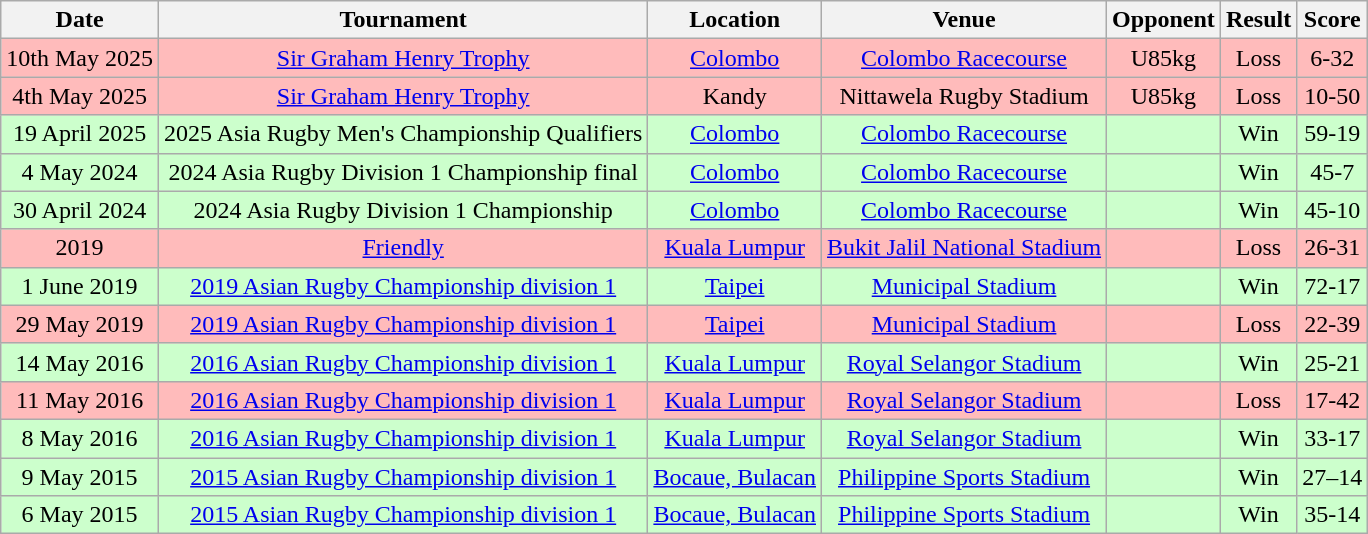<table class="wikitable sortable" style="text-align:center">
<tr>
<th>Date</th>
<th>Tournament</th>
<th>Location</th>
<th>Venue</th>
<th>Opponent</th>
<th>Result</th>
<th>Score</th>
</tr>
<tr style="background:#fbb;">
<td>10th May 2025</td>
<td><a href='#'>Sir Graham Henry Trophy</a></td>
<td><a href='#'>Colombo</a></td>
<td><a href='#'>Colombo Racecourse</a></td>
<td> U85kg</td>
<td>Loss</td>
<td>6-32</td>
</tr>
<tr style="background:#fbb;">
<td>4th May 2025</td>
<td><a href='#'>Sir Graham Henry Trophy</a></td>
<td>Kandy</td>
<td>Nittawela Rugby Stadium</td>
<td> U85kg</td>
<td>Loss</td>
<td>10-50</td>
</tr>
<tr style="background:#cfc;">
<td>19 April 2025</td>
<td>2025 Asia Rugby Men's Championship Qualifiers</td>
<td><a href='#'>Colombo</a></td>
<td><a href='#'>Colombo Racecourse</a></td>
<td align=left></td>
<td>Win</td>
<td>59-19</td>
</tr>
<tr style="background:#cfc;">
<td>4 May 2024</td>
<td>2024 Asia Rugby Division 1 Championship final</td>
<td><a href='#'>Colombo</a></td>
<td><a href='#'>Colombo Racecourse</a></td>
<td align=left></td>
<td>Win</td>
<td>45-7</td>
</tr>
<tr style="background:#cfc;">
<td>30 April 2024</td>
<td>2024 Asia Rugby Division 1 Championship</td>
<td><a href='#'>Colombo</a></td>
<td><a href='#'>Colombo Racecourse</a></td>
<td align=left></td>
<td>Win</td>
<td>45-10</td>
</tr>
<tr style="background:#fbb;">
<td>2019</td>
<td><a href='#'>Friendly</a></td>
<td><a href='#'>Kuala Lumpur</a></td>
<td><a href='#'>Bukit Jalil National Stadium</a></td>
<td align=left></td>
<td>Loss</td>
<td>26-31</td>
</tr>
<tr style="background:#cfc;">
<td>1 June 2019</td>
<td><a href='#'>2019 Asian Rugby Championship division 1</a></td>
<td><a href='#'>Taipei</a></td>
<td><a href='#'>Municipal Stadium</a></td>
<td align=left></td>
<td>Win</td>
<td>72-17</td>
</tr>
<tr style="background:#fbb;">
<td>29 May 2019</td>
<td><a href='#'>2019 Asian Rugby Championship division 1</a></td>
<td><a href='#'>Taipei</a></td>
<td><a href='#'>Municipal Stadium</a></td>
<td align=left></td>
<td>Loss</td>
<td>22-39</td>
</tr>
<tr style="background:#cfc;">
<td>14 May 2016</td>
<td><a href='#'>2016 Asian Rugby Championship division 1</a></td>
<td><a href='#'>Kuala Lumpur</a></td>
<td><a href='#'>Royal Selangor Stadium</a></td>
<td align=left></td>
<td>Win</td>
<td>25-21</td>
</tr>
<tr style="background:#fbb;">
<td>11 May 2016</td>
<td><a href='#'>2016 Asian Rugby Championship division 1</a></td>
<td><a href='#'>Kuala Lumpur</a></td>
<td><a href='#'>Royal Selangor Stadium</a></td>
<td align=left></td>
<td>Loss</td>
<td>17-42</td>
</tr>
<tr style="background:#cfc;">
<td>8 May 2016</td>
<td><a href='#'>2016 Asian Rugby Championship division 1</a></td>
<td><a href='#'>Kuala Lumpur</a></td>
<td><a href='#'>Royal Selangor Stadium</a></td>
<td align=left></td>
<td>Win</td>
<td>33-17</td>
</tr>
<tr style="background:#cfc;">
<td>9 May 2015</td>
<td><a href='#'>2015 Asian Rugby Championship division 1</a></td>
<td><a href='#'>Bocaue, Bulacan</a></td>
<td><a href='#'>Philippine Sports Stadium</a></td>
<td align=left></td>
<td>Win</td>
<td>27–14</td>
</tr>
<tr style="background:#cfc;">
<td>6 May 2015</td>
<td><a href='#'>2015 Asian Rugby Championship division 1</a></td>
<td><a href='#'>Bocaue, Bulacan</a></td>
<td><a href='#'>Philippine Sports Stadium</a></td>
<td align=left></td>
<td>Win</td>
<td>35-14</td>
</tr>
</table>
